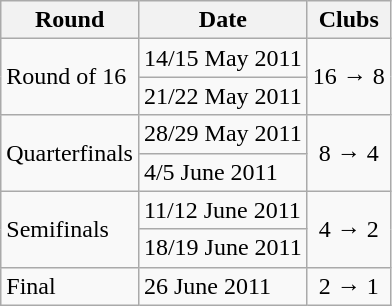<table class="wikitable">
<tr>
<th>Round</th>
<th>Date</th>
<th>Clubs</th>
</tr>
<tr>
<td rowspan="2">Round of 16</td>
<td>14/15 May 2011</td>
<td rowspan="2" align="center">16 → 8</td>
</tr>
<tr>
<td>21/22 May 2011</td>
</tr>
<tr>
<td rowspan="2">Quarterfinals</td>
<td>28/29 May 2011</td>
<td rowspan="2" align="center">8 → 4</td>
</tr>
<tr>
<td>4/5 June 2011</td>
</tr>
<tr>
<td rowspan="2">Semifinals</td>
<td>11/12 June 2011</td>
<td rowspan="2" align="center">4 → 2</td>
</tr>
<tr>
<td>18/19 June 2011</td>
</tr>
<tr>
<td>Final</td>
<td>26 June 2011</td>
<td align="center">2 → 1</td>
</tr>
</table>
